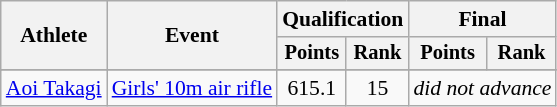<table class="wikitable" style="font-size:90%;">
<tr>
<th rowspan=2>Athlete</th>
<th rowspan=2>Event</th>
<th colspan=2>Qualification</th>
<th colspan=2>Final</th>
</tr>
<tr style="font-size:95%">
<th>Points</th>
<th>Rank</th>
<th>Points</th>
<th>Rank</th>
</tr>
<tr align=center>
</tr>
<tr align=center>
<td align=left><a href='#'>Aoi Takagi</a></td>
<td align=left><a href='#'>Girls' 10m air rifle</a></td>
<td>615.1</td>
<td>15</td>
<td Colspan=2><em>did not advance</em></td>
</tr>
</table>
